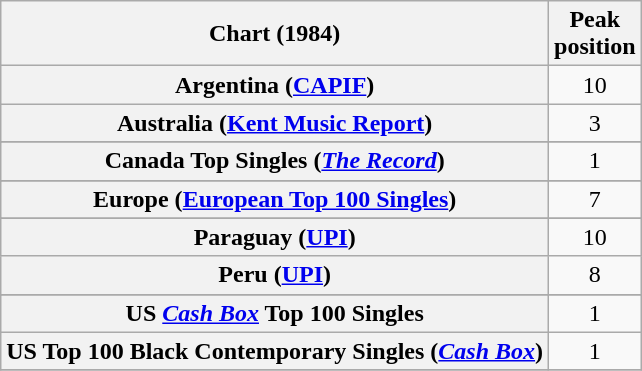<table class="wikitable sortable plainrowheaders" style="text-align:center">
<tr>
<th scope="col">Chart (1984)</th>
<th scope="col">Peak<br>position</th>
</tr>
<tr>
<th scope="row">Argentina (<a href='#'>CAPIF</a>)</th>
<td align="center">10</td>
</tr>
<tr>
<th scope="row">Australia (<a href='#'>Kent Music Report</a>)</th>
<td>3</td>
</tr>
<tr>
</tr>
<tr>
<th scope="row">Canada Top Singles (<em><a href='#'>The Record</a></em>)</th>
<td>1</td>
</tr>
<tr>
</tr>
<tr>
</tr>
<tr>
<th scope="row">Europe (<a href='#'>European Top 100 Singles</a>)</th>
<td>7</td>
</tr>
<tr>
</tr>
<tr>
</tr>
<tr>
</tr>
<tr>
</tr>
<tr>
<th scope="row">Paraguay (<a href='#'>UPI</a>)</th>
<td align="center">10</td>
</tr>
<tr>
<th scope="row">Peru (<a href='#'>UPI</a>)</th>
<td>8</td>
</tr>
<tr>
</tr>
<tr>
</tr>
<tr>
</tr>
<tr>
</tr>
<tr>
</tr>
<tr>
</tr>
<tr>
<th scope="row">US <em><a href='#'>Cash Box</a></em> Top 100 Singles</th>
<td>1</td>
</tr>
<tr>
<th scope="row">US Top 100 Black Contemporary Singles (<em><a href='#'>Cash Box</a></em>)</th>
<td>1</td>
</tr>
<tr>
</tr>
</table>
